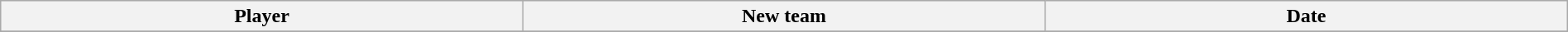<table class="wikitable" style="width:100%;">
<tr style="text-align:center; background:#ddd;">
<th style="width:33%;">Player</th>
<th style="width:33%;">New team</th>
<th style="width:33%;">Date</th>
</tr>
<tr>
</tr>
</table>
